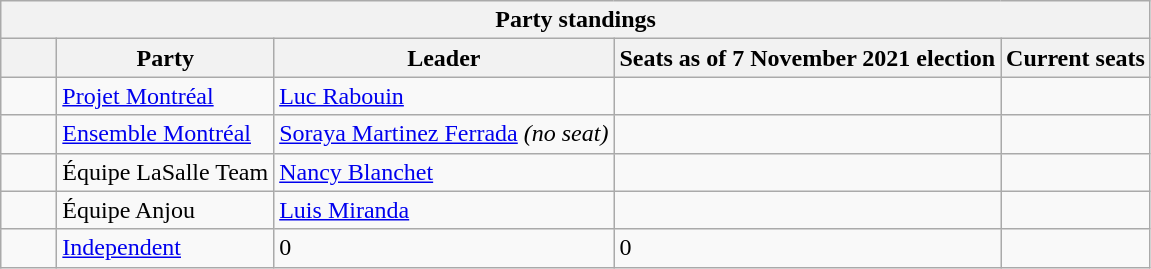<table class="wikitable" border="1">
<tr>
<th colspan = 6>Party standings</th>
</tr>
<tr>
<th width="30px"> </th>
<th>Party</th>
<th>Leader</th>
<th>Seats as of 7 November 2021 election</th>
<th>Current seats</th>
</tr>
<tr>
<td width="30px" > </td>
<td><a href='#'>Projet Montréal</a></td>
<td><a href='#'>Luc Rabouin</a></td>
<td></td>
<td></td>
</tr>
<tr>
<td width="30px" > </td>
<td><a href='#'>Ensemble Montréal</a></td>
<td><a href='#'>Soraya Martinez Ferrada</a> <em>(no seat)</em></td>
<td></td>
<td></td>
</tr>
<tr>
<td width="30px" > </td>
<td>Équipe LaSalle Team</td>
<td><a href='#'>Nancy Blanchet</a></td>
<td></td>
<td></td>
</tr>
<tr>
<td width="30px" > </td>
<td>Équipe Anjou</td>
<td><a href='#'>Luis Miranda</a></td>
<td></td>
<td></td>
</tr>
<tr>
<td width="30px" > </td>
<td colspan = 1><a href='#'>Independent</a></td>
<td>0</td>
<td>0</td>
<td></td>
</tr>
</table>
